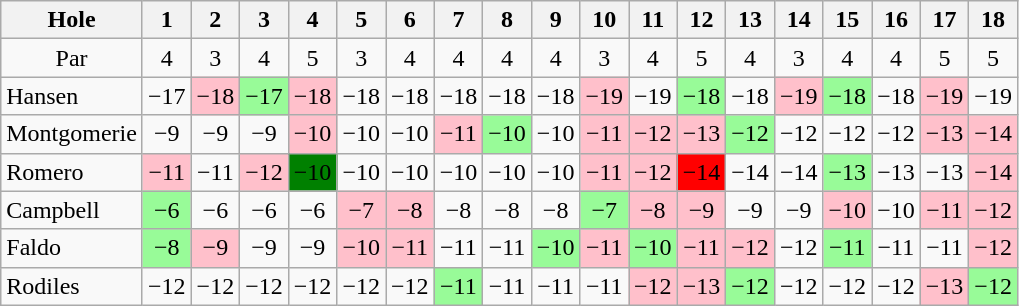<table class="wikitable" style="text-align:center">
<tr>
<th>Hole</th>
<th>1</th>
<th>2</th>
<th>3</th>
<th>4</th>
<th>5</th>
<th>6</th>
<th>7</th>
<th>8</th>
<th>9</th>
<th>10</th>
<th>11</th>
<th>12</th>
<th>13</th>
<th>14</th>
<th>15</th>
<th>16</th>
<th>17</th>
<th>18</th>
</tr>
<tr>
<td>Par</td>
<td>4</td>
<td>3</td>
<td>4</td>
<td>5</td>
<td>3</td>
<td>4</td>
<td>4</td>
<td>4</td>
<td>4</td>
<td>3</td>
<td>4</td>
<td>5</td>
<td>4</td>
<td>3</td>
<td>4</td>
<td>4</td>
<td>5</td>
<td>5</td>
</tr>
<tr>
<td align=left> Hansen</td>
<td>−17</td>
<td style="background: Pink;">−18</td>
<td style="background: PaleGreen;">−17</td>
<td style="background: Pink;">−18</td>
<td>−18</td>
<td>−18</td>
<td>−18</td>
<td>−18</td>
<td>−18</td>
<td style="background: Pink;">−19</td>
<td>−19</td>
<td style="background: PaleGreen;">−18</td>
<td>−18</td>
<td style="background: Pink;">−19</td>
<td style="background: PaleGreen;">−18</td>
<td>−18</td>
<td style="background: Pink;">−19</td>
<td>−19</td>
</tr>
<tr>
<td align=left> Montgomerie</td>
<td>−9</td>
<td>−9</td>
<td>−9</td>
<td style="background: Pink;">−10</td>
<td>−10</td>
<td>−10</td>
<td style="background: Pink;">−11</td>
<td style="background: PaleGreen;">−10</td>
<td>−10</td>
<td style="background: Pink;">−11</td>
<td style="background: Pink;">−12</td>
<td style="background: Pink;">−13</td>
<td style="background: PaleGreen;">−12</td>
<td>−12</td>
<td>−12</td>
<td>−12</td>
<td style="background: Pink;">−13</td>
<td style="background: Pink;">−14</td>
</tr>
<tr>
<td align=left> Romero</td>
<td style="background: Pink;">−11</td>
<td>−11</td>
<td style="background: Pink;">−12</td>
<td style="background: Green;">−10</td>
<td>−10</td>
<td>−10</td>
<td>−10</td>
<td>−10</td>
<td>−10</td>
<td style="background: Pink;">−11</td>
<td style="background: Pink;">−12</td>
<td style="background: Red;">−14</td>
<td>−14</td>
<td>−14</td>
<td style="background: PaleGreen;">−13</td>
<td>−13</td>
<td>−13</td>
<td style="background: Pink;">−14</td>
</tr>
<tr>
<td align=left> Campbell</td>
<td style="background: PaleGreen;">−6</td>
<td>−6</td>
<td>−6</td>
<td>−6</td>
<td style="background: Pink;">−7</td>
<td style="background: Pink;">−8</td>
<td>−8</td>
<td>−8</td>
<td>−8</td>
<td style="background: PaleGreen;">−7</td>
<td style="background: Pink;">−8</td>
<td style="background: Pink;">−9</td>
<td>−9</td>
<td>−9</td>
<td style="background: Pink;">−10</td>
<td>−10</td>
<td style="background: Pink;">−11</td>
<td style="background: Pink;">−12</td>
</tr>
<tr>
<td align=left> Faldo</td>
<td style="background: PaleGreen;">−8</td>
<td style="background: Pink;">−9</td>
<td>−9</td>
<td>−9</td>
<td style="background: Pink;">−10</td>
<td style="background: Pink;">−11</td>
<td>−11</td>
<td>−11</td>
<td style="background: PaleGreen;">−10</td>
<td style="background: Pink;">−11</td>
<td style="background: PaleGreen;">−10</td>
<td style="background: Pink;">−11</td>
<td style="background: Pink;">−12</td>
<td>−12</td>
<td style="background: PaleGreen;">−11</td>
<td>−11</td>
<td>−11</td>
<td style="background: Pink;">−12</td>
</tr>
<tr>
<td align=left> Rodiles</td>
<td>−12</td>
<td>−12</td>
<td>−12</td>
<td>−12</td>
<td>−12</td>
<td>−12</td>
<td style="background: PaleGreen;">−11</td>
<td>−11</td>
<td>−11</td>
<td>−11</td>
<td style="background: Pink;">−12</td>
<td style="background: Pink;">−13</td>
<td style="background: PaleGreen;">−12</td>
<td>−12</td>
<td>−12</td>
<td>−12</td>
<td style="background: Pink;">−13</td>
<td style="background: PaleGreen;">−12</td>
</tr>
</table>
